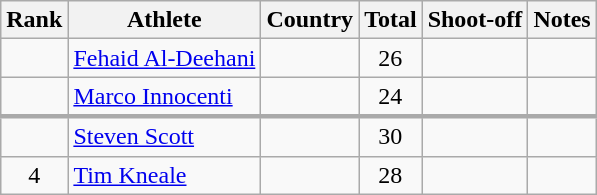<table class="wikitable sortable" style="text-align:center">
<tr>
<th>Rank</th>
<th>Athlete</th>
<th>Country</th>
<th class="unsortable" style="width: 28px">Total</th>
<th>Shoot-off</th>
<th class="unsortable">Notes</th>
</tr>
<tr>
<td align="center"></td>
<td align="left"><a href='#'>Fehaid Al-Deehani</a></td>
<td align="left"></td>
<td>26</td>
<td></td>
<td></td>
</tr>
<tr>
<td align="center"></td>
<td align="left"><a href='#'>Marco Innocenti</a></td>
<td align="left"></td>
<td>24</td>
<td></td>
<td></td>
</tr>
<tr style="border-style: solid; border-width: 3px 0px 0px 0px;">
<td align="center"></td>
<td align="left"><a href='#'>Steven Scott</a></td>
<td align="left"></td>
<td>30</td>
<td></td>
<td></td>
</tr>
<tr>
<td>4</td>
<td align="left"><a href='#'>Tim Kneale</a></td>
<td align="left"></td>
<td>28</td>
<td></td>
<td></td>
</tr>
</table>
